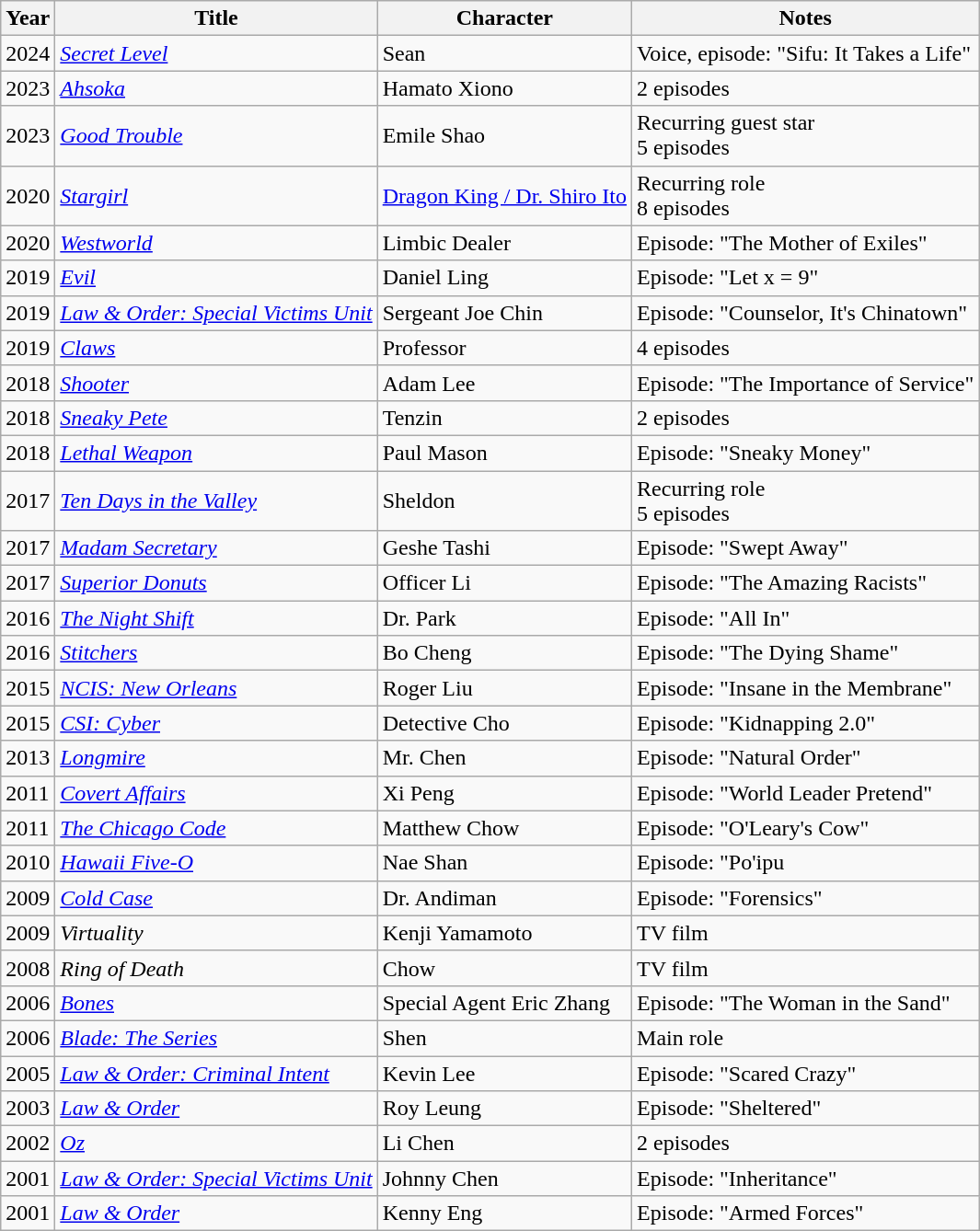<table class="wikitable sortable">
<tr>
<th>Year</th>
<th>Title</th>
<th>Character</th>
<th>Notes</th>
</tr>
<tr>
<td>2024</td>
<td><em><a href='#'>Secret Level</a></em></td>
<td>Sean</td>
<td>Voice, episode: "Sifu: It Takes a Life"</td>
</tr>
<tr>
<td>2023</td>
<td><em><a href='#'>Ahsoka</a></em></td>
<td>Hamato Xiono</td>
<td>2 episodes</td>
</tr>
<tr>
<td>2023</td>
<td><em><a href='#'>Good Trouble</a></em></td>
<td>Emile Shao</td>
<td>Recurring guest star<br>5 episodes</td>
</tr>
<tr>
<td>2020</td>
<td><em><a href='#'>Stargirl</a></em></td>
<td><a href='#'>Dragon King / Dr. Shiro Ito</a></td>
<td>Recurring role<br>8 episodes</td>
</tr>
<tr>
<td>2020</td>
<td><em><a href='#'>Westworld</a></em></td>
<td>Limbic Dealer</td>
<td>Episode: "The Mother of Exiles"</td>
</tr>
<tr>
<td>2019</td>
<td><em><a href='#'>Evil</a></em></td>
<td>Daniel Ling</td>
<td>Episode: "Let x = 9"</td>
</tr>
<tr>
<td>2019</td>
<td><em><a href='#'>Law & Order: Special Victims Unit</a></em></td>
<td>Sergeant Joe Chin</td>
<td>Episode: "Counselor, It's Chinatown"</td>
</tr>
<tr>
<td>2019</td>
<td><em><a href='#'>Claws</a></em></td>
<td>Professor</td>
<td>4 episodes</td>
</tr>
<tr>
<td>2018</td>
<td><em><a href='#'>Shooter</a></em></td>
<td>Adam Lee</td>
<td>Episode: "The Importance of Service"</td>
</tr>
<tr>
<td>2018</td>
<td><em><a href='#'>Sneaky Pete</a></em></td>
<td>Tenzin</td>
<td>2 episodes</td>
</tr>
<tr>
<td>2018</td>
<td><em><a href='#'>Lethal Weapon</a></em></td>
<td>Paul Mason</td>
<td>Episode: "Sneaky Money"</td>
</tr>
<tr>
<td>2017</td>
<td><em><a href='#'>Ten Days in the Valley</a></em></td>
<td>Sheldon</td>
<td>Recurring role<br>5 episodes</td>
</tr>
<tr>
<td>2017</td>
<td><em><a href='#'>Madam Secretary</a></em></td>
<td>Geshe Tashi</td>
<td>Episode: "Swept Away"</td>
</tr>
<tr>
<td>2017</td>
<td><em><a href='#'>Superior Donuts</a></em></td>
<td>Officer Li</td>
<td>Episode: "The Amazing Racists"</td>
</tr>
<tr>
<td>2016</td>
<td><em><a href='#'>The Night Shift</a></em></td>
<td>Dr. Park</td>
<td>Episode: "All In"</td>
</tr>
<tr>
<td>2016</td>
<td><em><a href='#'>Stitchers</a></em></td>
<td>Bo Cheng</td>
<td>Episode: "The Dying Shame"</td>
</tr>
<tr>
<td>2015</td>
<td><em><a href='#'>NCIS: New Orleans</a></em></td>
<td>Roger Liu</td>
<td>Episode: "Insane in the Membrane"</td>
</tr>
<tr>
<td>2015</td>
<td><em><a href='#'>CSI: Cyber</a></em></td>
<td>Detective Cho</td>
<td>Episode: "Kidnapping 2.0"</td>
</tr>
<tr>
<td>2013</td>
<td><em><a href='#'>Longmire</a></em></td>
<td>Mr. Chen</td>
<td>Episode: "Natural Order"</td>
</tr>
<tr>
<td>2011</td>
<td><em><a href='#'>Covert Affairs</a></em></td>
<td>Xi Peng</td>
<td>Episode: "World Leader Pretend"</td>
</tr>
<tr>
<td>2011</td>
<td><em><a href='#'>The Chicago Code</a></em></td>
<td>Matthew Chow</td>
<td>Episode: "O'Leary's Cow"</td>
</tr>
<tr>
<td>2010</td>
<td><em><a href='#'>Hawaii Five-O</a></em></td>
<td>Nae Shan</td>
<td>Episode: "Po'ipu</td>
</tr>
<tr>
<td>2009</td>
<td><em><a href='#'>Cold Case</a></em></td>
<td>Dr. Andiman</td>
<td>Episode: "Forensics"</td>
</tr>
<tr>
<td>2009</td>
<td><em>Virtuality</em></td>
<td>Kenji Yamamoto</td>
<td>TV film</td>
</tr>
<tr>
<td>2008</td>
<td><em>Ring of Death</em></td>
<td>Chow</td>
<td>TV film</td>
</tr>
<tr>
<td>2006</td>
<td><em><a href='#'>Bones</a></em></td>
<td>Special Agent Eric Zhang</td>
<td>Episode: "The Woman in the Sand"</td>
</tr>
<tr>
<td>2006</td>
<td><em><a href='#'>Blade: The Series</a></em></td>
<td>Shen</td>
<td>Main role</td>
</tr>
<tr>
<td>2005</td>
<td><em><a href='#'>Law & Order: Criminal Intent</a></em></td>
<td>Kevin Lee</td>
<td>Episode: "Scared Crazy"</td>
</tr>
<tr>
<td>2003</td>
<td><em><a href='#'>Law & Order</a></em></td>
<td>Roy Leung</td>
<td>Episode: "Sheltered"</td>
</tr>
<tr>
<td>2002</td>
<td><em><a href='#'>Oz</a></em></td>
<td>Li Chen</td>
<td>2 episodes</td>
</tr>
<tr>
<td>2001</td>
<td><em><a href='#'>Law & Order: Special Victims Unit</a></em></td>
<td>Johnny Chen</td>
<td>Episode: "Inheritance"</td>
</tr>
<tr>
<td>2001</td>
<td><em><a href='#'>Law & Order</a></em></td>
<td>Kenny Eng</td>
<td>Episode: "Armed Forces"</td>
</tr>
</table>
